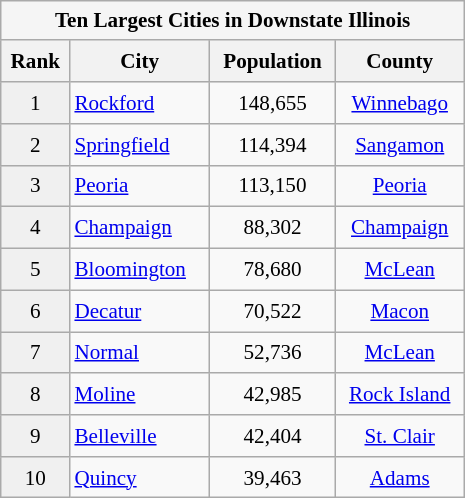<table class="wikitable infobox" style="text-align:center; width:22em; margin-left:10px; font-size:88%; line-height:1.5em;">
<tr>
<th colspan="4" style="padding:0.3em 0; line-height:1.2em; background:#f5f5f5;">Ten Largest Cities in Downstate Illinois</th>
</tr>
<tr style="background:#f5f5f5;">
<th>Rank</th>
<th>City</th>
<th>Population</th>
<th>County</th>
</tr>
<tr>
<td style="background:#f0f0f0; text-align: center;">1</td>
<td style="text-align: left;"><a href='#'>Rockford</a></td>
<td>148,655</td>
<td><a href='#'>Winnebago</a></td>
</tr>
<tr>
<td style="background:#f0f0f0; text-align: center;">2</td>
<td style="text-align: left;"><a href='#'>Springfield</a></td>
<td>114,394</td>
<td><a href='#'>Sangamon</a></td>
</tr>
<tr>
<td style="background:#f0f0f0; text-align: center;">3</td>
<td style="text-align: left;"><a href='#'>Peoria</a></td>
<td>113,150</td>
<td><a href='#'>Peoria</a></td>
</tr>
<tr>
<td style="background:#f0f0f0; text-align: center;">4</td>
<td style="text-align: left;"><a href='#'>Champaign</a></td>
<td>88,302</td>
<td><a href='#'>Champaign</a></td>
</tr>
<tr>
<td style="background:#f0f0f0; text-align: center;">5</td>
<td style="text-align: left;"><a href='#'>Bloomington</a></td>
<td>78,680</td>
<td><a href='#'>McLean</a></td>
</tr>
<tr>
<td style="background:#f0f0f0; text-align: center;">6</td>
<td style="text-align: left;"><a href='#'>Decatur</a></td>
<td>70,522</td>
<td><a href='#'>Macon</a></td>
</tr>
<tr>
<td style="background:#f0f0f0; text-align: center;">7</td>
<td style="text-align: left;"><a href='#'>Normal</a></td>
<td>52,736</td>
<td><a href='#'>McLean</a></td>
</tr>
<tr>
<td style="background:#f0f0f0; text-align: center;">8</td>
<td style="text-align: left;"><a href='#'>Moline</a></td>
<td>42,985</td>
<td><a href='#'>Rock Island</a></td>
</tr>
<tr>
<td style="background:#f0f0f0; text-align: center;">9</td>
<td style="text-align: left;"><a href='#'>Belleville</a></td>
<td>42,404</td>
<td><a href='#'>St. Clair</a></td>
</tr>
<tr>
<td style="background:#f0f0f0; text-align: center;">10</td>
<td style="text-align: left;"><a href='#'>Quincy</a></td>
<td>39,463</td>
<td><a href='#'>Adams</a></td>
</tr>
</table>
